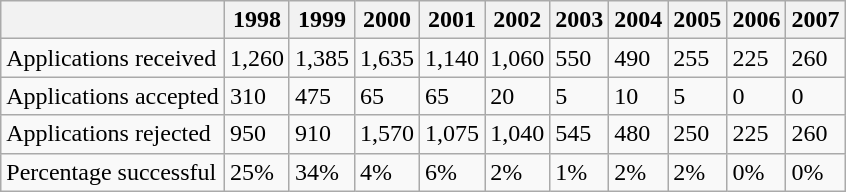<table class="wikitable" border="1">
<tr>
<th></th>
<th>1998</th>
<th>1999</th>
<th>2000</th>
<th>2001</th>
<th>2002</th>
<th>2003</th>
<th>2004</th>
<th>2005</th>
<th>2006</th>
<th>2007</th>
</tr>
<tr>
<td>Applications received</td>
<td>1,260</td>
<td>1,385</td>
<td>1,635</td>
<td>1,140</td>
<td>1,060</td>
<td>550</td>
<td>490</td>
<td>255</td>
<td>225</td>
<td>260</td>
</tr>
<tr>
<td>Applications accepted</td>
<td>310</td>
<td>475</td>
<td>65</td>
<td>65</td>
<td>20</td>
<td>5</td>
<td>10</td>
<td>5</td>
<td>0</td>
<td>0</td>
</tr>
<tr>
<td>Applications rejected</td>
<td>950</td>
<td>910</td>
<td>1,570</td>
<td>1,075</td>
<td>1,040</td>
<td>545</td>
<td>480</td>
<td>250</td>
<td>225</td>
<td>260</td>
</tr>
<tr>
<td>Percentage successful</td>
<td>25%</td>
<td>34%</td>
<td>4%</td>
<td>6%</td>
<td>2%</td>
<td>1%</td>
<td>2%</td>
<td>2%</td>
<td>0%</td>
<td>0%</td>
</tr>
</table>
